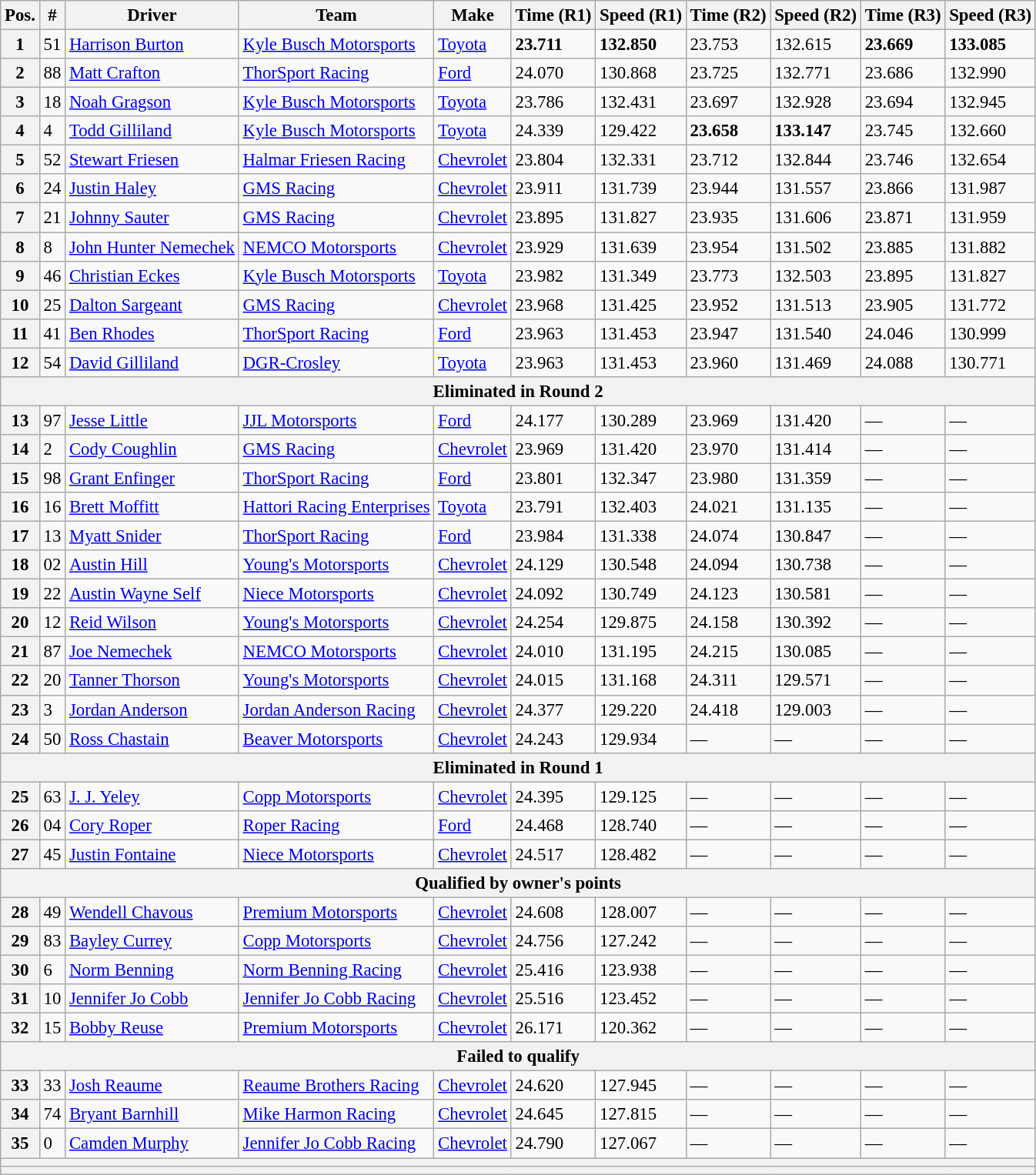<table class="wikitable" style="font-size:95%">
<tr>
<th>Pos.</th>
<th>#</th>
<th>Driver</th>
<th>Team</th>
<th>Make</th>
<th>Time (R1)</th>
<th>Speed (R1)</th>
<th>Time (R2)</th>
<th>Speed (R2)</th>
<th>Time (R3)</th>
<th>Speed (R3)</th>
</tr>
<tr>
<th>1</th>
<td>51</td>
<td><a href='#'>Harrison Burton</a></td>
<td><a href='#'>Kyle Busch Motorsports</a></td>
<td><a href='#'>Toyota</a></td>
<td><strong>23.711</strong></td>
<td><strong>132.850</strong></td>
<td>23.753</td>
<td>132.615</td>
<td><strong>23.669</strong></td>
<td><strong>133.085</strong></td>
</tr>
<tr>
<th>2</th>
<td>88</td>
<td><a href='#'>Matt Crafton</a></td>
<td><a href='#'>ThorSport Racing</a></td>
<td><a href='#'>Ford</a></td>
<td>24.070</td>
<td>130.868</td>
<td>23.725</td>
<td>132.771</td>
<td>23.686</td>
<td>132.990</td>
</tr>
<tr>
<th>3</th>
<td>18</td>
<td><a href='#'>Noah Gragson</a></td>
<td><a href='#'>Kyle Busch Motorsports</a></td>
<td><a href='#'>Toyota</a></td>
<td>23.786</td>
<td>132.431</td>
<td>23.697</td>
<td>132.928</td>
<td>23.694</td>
<td>132.945</td>
</tr>
<tr>
<th>4</th>
<td>4</td>
<td><a href='#'>Todd Gilliland</a></td>
<td><a href='#'>Kyle Busch Motorsports</a></td>
<td><a href='#'>Toyota</a></td>
<td>24.339</td>
<td>129.422</td>
<td><strong>23.658</strong></td>
<td><strong>133.147</strong></td>
<td>23.745</td>
<td>132.660</td>
</tr>
<tr>
<th>5</th>
<td>52</td>
<td><a href='#'>Stewart Friesen</a></td>
<td><a href='#'>Halmar Friesen Racing</a></td>
<td><a href='#'>Chevrolet</a></td>
<td>23.804</td>
<td>132.331</td>
<td>23.712</td>
<td>132.844</td>
<td>23.746</td>
<td>132.654</td>
</tr>
<tr>
<th>6</th>
<td>24</td>
<td><a href='#'>Justin Haley</a></td>
<td><a href='#'>GMS Racing</a></td>
<td><a href='#'>Chevrolet</a></td>
<td>23.911</td>
<td>131.739</td>
<td>23.944</td>
<td>131.557</td>
<td>23.866</td>
<td>131.987</td>
</tr>
<tr>
<th>7</th>
<td>21</td>
<td><a href='#'>Johnny Sauter</a></td>
<td><a href='#'>GMS Racing</a></td>
<td><a href='#'>Chevrolet</a></td>
<td>23.895</td>
<td>131.827</td>
<td>23.935</td>
<td>131.606</td>
<td>23.871</td>
<td>131.959</td>
</tr>
<tr>
<th>8</th>
<td>8</td>
<td><a href='#'>John Hunter Nemechek</a></td>
<td><a href='#'>NEMCO Motorsports</a></td>
<td><a href='#'>Chevrolet</a></td>
<td>23.929</td>
<td>131.639</td>
<td>23.954</td>
<td>131.502</td>
<td>23.885</td>
<td>131.882</td>
</tr>
<tr>
<th>9</th>
<td>46</td>
<td><a href='#'>Christian Eckes</a></td>
<td><a href='#'>Kyle Busch Motorsports</a></td>
<td><a href='#'>Toyota</a></td>
<td>23.982</td>
<td>131.349</td>
<td>23.773</td>
<td>132.503</td>
<td>23.895</td>
<td>131.827</td>
</tr>
<tr>
<th>10</th>
<td>25</td>
<td><a href='#'>Dalton Sargeant</a></td>
<td><a href='#'>GMS Racing</a></td>
<td><a href='#'>Chevrolet</a></td>
<td>23.968</td>
<td>131.425</td>
<td>23.952</td>
<td>131.513</td>
<td>23.905</td>
<td>131.772</td>
</tr>
<tr>
<th>11</th>
<td>41</td>
<td><a href='#'>Ben Rhodes</a></td>
<td><a href='#'>ThorSport Racing</a></td>
<td><a href='#'>Ford</a></td>
<td>23.963</td>
<td>131.453</td>
<td>23.947</td>
<td>131.540</td>
<td>24.046</td>
<td>130.999</td>
</tr>
<tr>
<th>12</th>
<td>54</td>
<td><a href='#'>David Gilliland</a></td>
<td><a href='#'>DGR-Crosley</a></td>
<td><a href='#'>Toyota</a></td>
<td>23.963</td>
<td>131.453</td>
<td>23.960</td>
<td>131.469</td>
<td>24.088</td>
<td>130.771</td>
</tr>
<tr>
<th colspan="11">Eliminated in Round 2</th>
</tr>
<tr>
<th>13</th>
<td>97</td>
<td><a href='#'>Jesse Little</a></td>
<td><a href='#'>JJL Motorsports</a></td>
<td><a href='#'>Ford</a></td>
<td>24.177</td>
<td>130.289</td>
<td>23.969</td>
<td>131.420</td>
<td>—</td>
<td>—</td>
</tr>
<tr>
<th>14</th>
<td>2</td>
<td><a href='#'>Cody Coughlin</a></td>
<td><a href='#'>GMS Racing</a></td>
<td><a href='#'>Chevrolet</a></td>
<td>23.969</td>
<td>131.420</td>
<td>23.970</td>
<td>131.414</td>
<td>—</td>
<td>—</td>
</tr>
<tr>
<th>15</th>
<td>98</td>
<td><a href='#'>Grant Enfinger</a></td>
<td><a href='#'>ThorSport Racing</a></td>
<td><a href='#'>Ford</a></td>
<td>23.801</td>
<td>132.347</td>
<td>23.980</td>
<td>131.359</td>
<td>—</td>
<td>—</td>
</tr>
<tr>
<th>16</th>
<td>16</td>
<td><a href='#'>Brett Moffitt</a></td>
<td><a href='#'>Hattori Racing Enterprises</a></td>
<td><a href='#'>Toyota</a></td>
<td>23.791</td>
<td>132.403</td>
<td>24.021</td>
<td>131.135</td>
<td>—</td>
<td>—</td>
</tr>
<tr>
<th>17</th>
<td>13</td>
<td><a href='#'>Myatt Snider</a></td>
<td><a href='#'>ThorSport Racing</a></td>
<td><a href='#'>Ford</a></td>
<td>23.984</td>
<td>131.338</td>
<td>24.074</td>
<td>130.847</td>
<td>—</td>
<td>—</td>
</tr>
<tr>
<th>18</th>
<td>02</td>
<td><a href='#'>Austin Hill</a></td>
<td><a href='#'>Young's Motorsports</a></td>
<td><a href='#'>Chevrolet</a></td>
<td>24.129</td>
<td>130.548</td>
<td>24.094</td>
<td>130.738</td>
<td>—</td>
<td>—</td>
</tr>
<tr>
<th>19</th>
<td>22</td>
<td><a href='#'>Austin Wayne Self</a></td>
<td><a href='#'>Niece Motorsports</a></td>
<td><a href='#'>Chevrolet</a></td>
<td>24.092</td>
<td>130.749</td>
<td>24.123</td>
<td>130.581</td>
<td>—</td>
<td>—</td>
</tr>
<tr>
<th>20</th>
<td>12</td>
<td><a href='#'>Reid Wilson</a></td>
<td><a href='#'>Young's Motorsports</a></td>
<td><a href='#'>Chevrolet</a></td>
<td>24.254</td>
<td>129.875</td>
<td>24.158</td>
<td>130.392</td>
<td>—</td>
<td>—</td>
</tr>
<tr>
<th>21</th>
<td>87</td>
<td><a href='#'>Joe Nemechek</a></td>
<td><a href='#'>NEMCO Motorsports</a></td>
<td><a href='#'>Chevrolet</a></td>
<td>24.010</td>
<td>131.195</td>
<td>24.215</td>
<td>130.085</td>
<td>—</td>
<td>—</td>
</tr>
<tr>
<th>22</th>
<td>20</td>
<td><a href='#'>Tanner Thorson</a></td>
<td><a href='#'>Young's Motorsports</a></td>
<td><a href='#'>Chevrolet</a></td>
<td>24.015</td>
<td>131.168</td>
<td>24.311</td>
<td>129.571</td>
<td>—</td>
<td>—</td>
</tr>
<tr>
<th>23</th>
<td>3</td>
<td><a href='#'>Jordan Anderson</a></td>
<td><a href='#'>Jordan Anderson Racing</a></td>
<td><a href='#'>Chevrolet</a></td>
<td>24.377</td>
<td>129.220</td>
<td>24.418</td>
<td>129.003</td>
<td>—</td>
<td>—</td>
</tr>
<tr>
<th>24</th>
<td>50</td>
<td><a href='#'>Ross Chastain</a></td>
<td><a href='#'>Beaver Motorsports</a></td>
<td><a href='#'>Chevrolet</a></td>
<td>24.243</td>
<td>129.934</td>
<td>—</td>
<td>—</td>
<td>—</td>
<td>—</td>
</tr>
<tr>
<th colspan="11">Eliminated in Round 1</th>
</tr>
<tr>
<th>25</th>
<td>63</td>
<td><a href='#'>J. J. Yeley</a></td>
<td><a href='#'>Copp Motorsports</a></td>
<td><a href='#'>Chevrolet</a></td>
<td>24.395</td>
<td>129.125</td>
<td>—</td>
<td>—</td>
<td>—</td>
<td>—</td>
</tr>
<tr>
<th>26</th>
<td>04</td>
<td><a href='#'>Cory Roper</a></td>
<td><a href='#'>Roper Racing</a></td>
<td><a href='#'>Ford</a></td>
<td>24.468</td>
<td>128.740</td>
<td>—</td>
<td>—</td>
<td>—</td>
<td>—</td>
</tr>
<tr>
<th>27</th>
<td>45</td>
<td><a href='#'>Justin Fontaine</a></td>
<td><a href='#'>Niece Motorsports</a></td>
<td><a href='#'>Chevrolet</a></td>
<td>24.517</td>
<td>128.482</td>
<td>—</td>
<td>—</td>
<td>—</td>
<td>—</td>
</tr>
<tr>
<th colspan="11">Qualified by owner's points</th>
</tr>
<tr>
<th>28</th>
<td>49</td>
<td><a href='#'>Wendell Chavous</a></td>
<td><a href='#'>Premium Motorsports</a></td>
<td><a href='#'>Chevrolet</a></td>
<td>24.608</td>
<td>128.007</td>
<td>—</td>
<td>—</td>
<td>—</td>
<td>—</td>
</tr>
<tr>
<th>29</th>
<td>83</td>
<td><a href='#'>Bayley Currey</a></td>
<td><a href='#'>Copp Motorsports</a></td>
<td><a href='#'>Chevrolet</a></td>
<td>24.756</td>
<td>127.242</td>
<td>—</td>
<td>—</td>
<td>—</td>
<td>—</td>
</tr>
<tr>
<th>30</th>
<td>6</td>
<td><a href='#'>Norm Benning</a></td>
<td><a href='#'>Norm Benning Racing</a></td>
<td><a href='#'>Chevrolet</a></td>
<td>25.416</td>
<td>123.938</td>
<td>—</td>
<td>—</td>
<td>—</td>
<td>—</td>
</tr>
<tr>
<th>31</th>
<td>10</td>
<td><a href='#'>Jennifer Jo Cobb</a></td>
<td><a href='#'>Jennifer Jo Cobb Racing</a></td>
<td><a href='#'>Chevrolet</a></td>
<td>25.516</td>
<td>123.452</td>
<td>—</td>
<td>—</td>
<td>—</td>
<td>—</td>
</tr>
<tr>
<th>32</th>
<td>15</td>
<td><a href='#'>Bobby Reuse</a></td>
<td><a href='#'>Premium Motorsports</a></td>
<td><a href='#'>Chevrolet</a></td>
<td>26.171</td>
<td>120.362</td>
<td>—</td>
<td>—</td>
<td>—</td>
<td>—</td>
</tr>
<tr>
<th colspan="11">Failed to qualify</th>
</tr>
<tr>
<th>33</th>
<td>33</td>
<td><a href='#'>Josh Reaume</a></td>
<td><a href='#'>Reaume Brothers Racing</a></td>
<td><a href='#'>Chevrolet</a></td>
<td>24.620</td>
<td>127.945</td>
<td>—</td>
<td>—</td>
<td>—</td>
<td>—</td>
</tr>
<tr>
<th>34</th>
<td>74</td>
<td><a href='#'>Bryant Barnhill</a></td>
<td><a href='#'>Mike Harmon Racing</a></td>
<td><a href='#'>Chevrolet</a></td>
<td>24.645</td>
<td>127.815</td>
<td>—</td>
<td>—</td>
<td>—</td>
<td>—</td>
</tr>
<tr>
<th>35</th>
<td>0</td>
<td><a href='#'>Camden Murphy</a></td>
<td><a href='#'>Jennifer Jo Cobb Racing</a></td>
<td><a href='#'>Chevrolet</a></td>
<td>24.790</td>
<td>127.067</td>
<td>—</td>
<td>—</td>
<td>—</td>
<td>—</td>
</tr>
<tr>
<th colspan="11"></th>
</tr>
<tr>
<th colspan="11"></th>
</tr>
</table>
